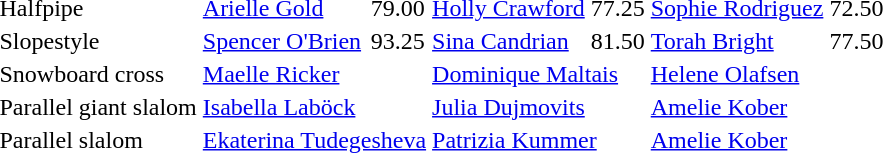<table>
<tr>
<td>Halfpipe <br></td>
<td><a href='#'>Arielle Gold</a><br><em></em></td>
<td>79.00</td>
<td><a href='#'>Holly Crawford</a><br><em></em></td>
<td>77.25</td>
<td><a href='#'>Sophie Rodriguez</a><br><em></em></td>
<td>72.50</td>
</tr>
<tr>
<td>Slopestyle <br></td>
<td><a href='#'>Spencer O'Brien</a><br><em></em></td>
<td>93.25</td>
<td><a href='#'>Sina Candrian</a><br><em></em></td>
<td>81.50</td>
<td><a href='#'>Torah Bright</a><br><em></em></td>
<td>77.50</td>
</tr>
<tr>
<td>Snowboard cross <br></td>
<td colspan="2"><a href='#'>Maelle Ricker</a><br><em></em></td>
<td colspan="2"><a href='#'>Dominique Maltais</a><br><em></em></td>
<td colspan="2"><a href='#'>Helene Olafsen</a><br><em></em></td>
</tr>
<tr>
<td>Parallel giant slalom <br></td>
<td colspan="2"><a href='#'>Isabella Laböck</a><br><em></em></td>
<td colspan="2"><a href='#'>Julia Dujmovits</a><br><em></em></td>
<td colspan="2"><a href='#'>Amelie Kober</a><br><em></em></td>
</tr>
<tr>
<td>Parallel slalom <br></td>
<td colspan="2"><a href='#'>Ekaterina Tudegesheva</a><br><em></em></td>
<td colspan="2"><a href='#'>Patrizia Kummer</a><br><em></em></td>
<td colspan="2"><a href='#'>Amelie Kober</a><br><em></em></td>
</tr>
</table>
